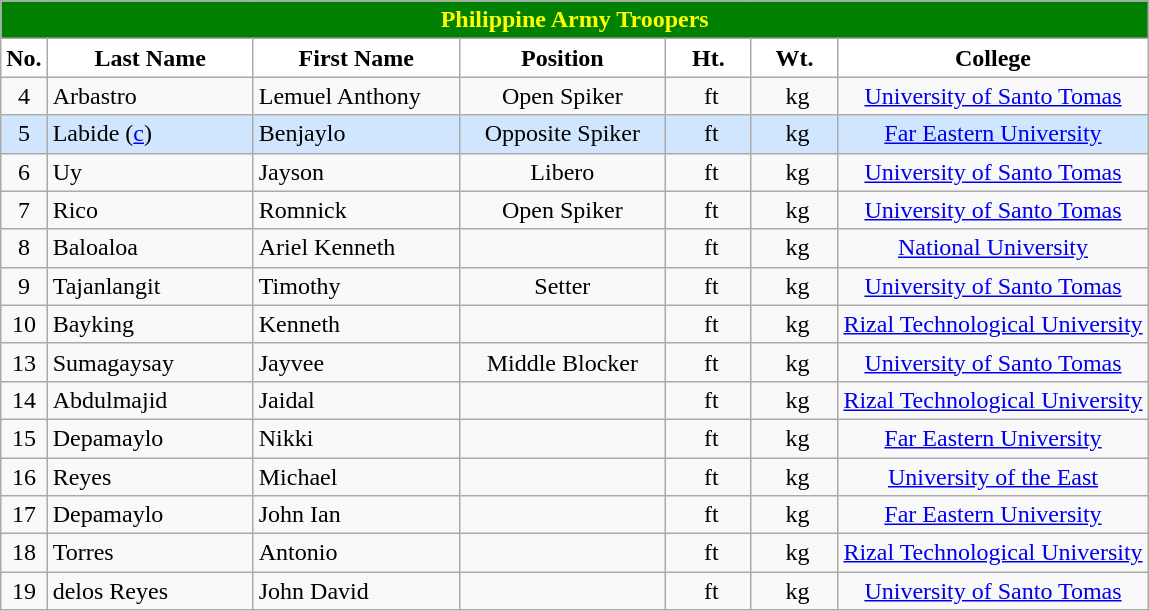<table class="wikitable" style="text-align:center;">
<tr>
<td colspan="7" style= "background: green; color: yellow; text-align: center"><strong>Philippine Army Troopers</strong></td>
</tr>
<tr>
<th width=3px style="background: white; color: black; text-align: center">No.</th>
<th width=130px style="background: white; color: black">Last Name</th>
<th width=130px style="background: white; color: black">First Name</th>
<th width=130px style="background: white; color: black">Position</th>
<th width=50px style="background: white; color: black">Ht.</th>
<th width=50px style="background: white; color: black">Wt.</th>
<th width=200px style="background: white; color: black">College</th>
</tr>
<tr>
<td>4</td>
<td style="text-align: left">Arbastro</td>
<td style="text-align: left">Lemuel Anthony</td>
<td>Open Spiker</td>
<td> ft</td>
<td> kg</td>
<td><a href='#'>University of Santo Tomas</a></td>
</tr>
<tr bgcolor=#D0E6FF>
<td>5</td>
<td style="text-align: left">Labide (<a href='#'>c</a>)</td>
<td style="text-align: left">Benjaylo</td>
<td>Opposite Spiker</td>
<td> ft</td>
<td> kg</td>
<td><a href='#'>Far Eastern University</a></td>
</tr>
<tr>
<td>6</td>
<td style="text-align: left">Uy</td>
<td style="text-align: left">Jayson</td>
<td>Libero</td>
<td> ft</td>
<td> kg</td>
<td><a href='#'>University of Santo Tomas</a></td>
</tr>
<tr>
<td>7</td>
<td style="text-align: left">Rico</td>
<td style="text-align: left">Romnick</td>
<td>Open Spiker</td>
<td> ft</td>
<td> kg</td>
<td><a href='#'>University of Santo Tomas</a></td>
</tr>
<tr>
<td>8</td>
<td style="text-align: left">Baloaloa</td>
<td style="text-align: left">Ariel Kenneth</td>
<td></td>
<td> ft</td>
<td> kg</td>
<td><a href='#'>National University</a></td>
</tr>
<tr>
<td>9</td>
<td style="text-align: left">Tajanlangit</td>
<td style="text-align: left">Timothy</td>
<td>Setter</td>
<td> ft</td>
<td> kg</td>
<td><a href='#'>University of Santo Tomas</a></td>
</tr>
<tr>
<td>10</td>
<td style="text-align: left">Bayking</td>
<td style="text-align: left">Kenneth</td>
<td></td>
<td> ft</td>
<td> kg</td>
<td><a href='#'>Rizal Technological University</a></td>
</tr>
<tr>
<td>13</td>
<td style="text-align: left">Sumagaysay</td>
<td style="text-align: left">Jayvee</td>
<td>Middle Blocker</td>
<td> ft</td>
<td> kg</td>
<td><a href='#'>University of Santo Tomas</a></td>
</tr>
<tr>
<td>14</td>
<td style="text-align: left">Abdulmajid</td>
<td style="text-align: left">Jaidal</td>
<td></td>
<td> ft</td>
<td> kg</td>
<td><a href='#'>Rizal Technological University</a></td>
</tr>
<tr>
<td>15</td>
<td style="text-align: left">Depamaylo</td>
<td style="text-align: left">Nikki</td>
<td></td>
<td> ft</td>
<td> kg</td>
<td><a href='#'>Far Eastern University</a></td>
</tr>
<tr>
<td>16</td>
<td style="text-align: left">Reyes</td>
<td style="text-align: left">Michael</td>
<td></td>
<td> ft</td>
<td> kg</td>
<td><a href='#'>University of the East</a></td>
</tr>
<tr>
<td>17</td>
<td style="text-align: left">Depamaylo</td>
<td style="text-align: left">John Ian</td>
<td></td>
<td> ft</td>
<td> kg</td>
<td><a href='#'>Far Eastern University</a></td>
</tr>
<tr>
<td>18</td>
<td style="text-align: left">Torres</td>
<td style="text-align: left">Antonio</td>
<td></td>
<td> ft</td>
<td> kg</td>
<td><a href='#'>Rizal Technological University</a></td>
</tr>
<tr>
<td>19</td>
<td style="text-align: left">delos Reyes</td>
<td style="text-align: left">John David</td>
<td></td>
<td> ft</td>
<td> kg</td>
<td><a href='#'>University of Santo Tomas</a></td>
</tr>
</table>
